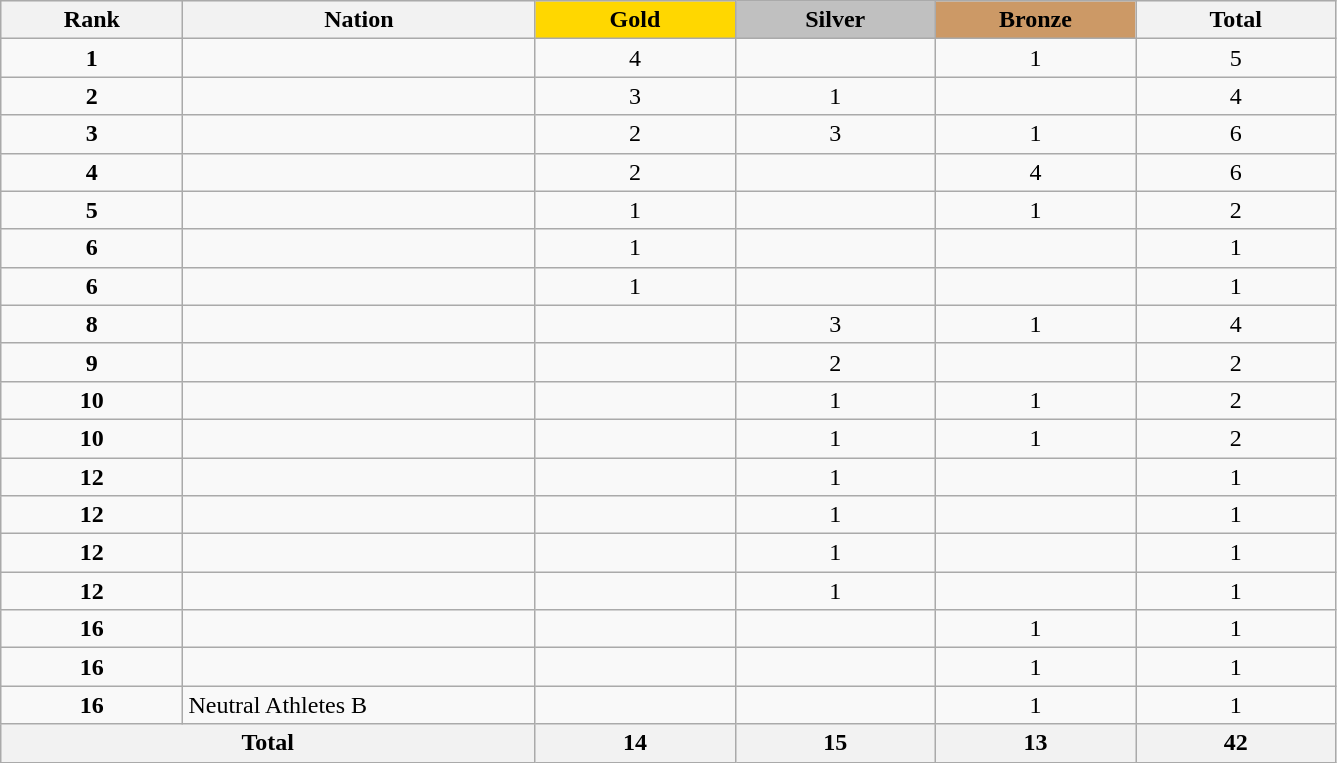<table class="wikitable collapsible autocollapse plainrowheaders" width=70.5% style="text-align:center;">
<tr style="background-color:#EDEDED;">
<th width=100px class="hintergrundfarbe5">Rank</th>
<th width=200px class="hintergrundfarbe6">Nation</th>
<th style="background:    gold; width:15%">Gold</th>
<th style="background:  silver; width:15%">Silver</th>
<th style="background: #CC9966; width:15%">Bronze</th>
<th class="hintergrundfarbe6" style="width:15%">Total</th>
</tr>
<tr>
<td><strong>1</strong></td>
<td align=left></td>
<td>4</td>
<td></td>
<td>1</td>
<td>5</td>
</tr>
<tr>
<td><strong>2</strong></td>
<td align=left></td>
<td>3</td>
<td>1</td>
<td></td>
<td>4</td>
</tr>
<tr>
<td><strong>3</strong></td>
<td align=left></td>
<td>2</td>
<td>3</td>
<td>1</td>
<td>6</td>
</tr>
<tr>
<td><strong>4</strong></td>
<td align=left></td>
<td>2</td>
<td></td>
<td>4</td>
<td>6</td>
</tr>
<tr>
<td><strong>5</strong></td>
<td align=left></td>
<td>1</td>
<td></td>
<td>1</td>
<td>2</td>
</tr>
<tr>
<td><strong>6</strong></td>
<td align=left></td>
<td>1</td>
<td></td>
<td></td>
<td>1</td>
</tr>
<tr>
<td><strong>6</strong></td>
<td align=left></td>
<td>1</td>
<td></td>
<td></td>
<td>1</td>
</tr>
<tr>
<td><strong>8</strong></td>
<td align=left></td>
<td></td>
<td>3</td>
<td>1</td>
<td>4</td>
</tr>
<tr>
<td><strong>9</strong></td>
<td align=left></td>
<td></td>
<td>2</td>
<td></td>
<td>2</td>
</tr>
<tr>
<td><strong>10</strong></td>
<td align=left></td>
<td></td>
<td>1</td>
<td>1</td>
<td>2</td>
</tr>
<tr>
<td><strong>10</strong></td>
<td align=left></td>
<td></td>
<td>1</td>
<td>1</td>
<td>2</td>
</tr>
<tr>
<td><strong>12</strong></td>
<td align=left></td>
<td></td>
<td>1</td>
<td></td>
<td>1</td>
</tr>
<tr>
<td><strong>12</strong></td>
<td align=left></td>
<td></td>
<td>1</td>
<td></td>
<td>1</td>
</tr>
<tr>
<td><strong>12</strong></td>
<td align=left></td>
<td></td>
<td>1</td>
<td></td>
<td>1</td>
</tr>
<tr>
<td><strong>12</strong></td>
<td align=left></td>
<td></td>
<td>1</td>
<td></td>
<td>1</td>
</tr>
<tr>
<td><strong>16</strong></td>
<td align=left></td>
<td></td>
<td></td>
<td>1</td>
<td>1</td>
</tr>
<tr>
<td><strong>16</strong></td>
<td align=left></td>
<td></td>
<td></td>
<td>1</td>
<td>1</td>
</tr>
<tr>
<td><strong>16</strong></td>
<td align=left> Neutral Athletes B</td>
<td></td>
<td></td>
<td>1</td>
<td>1</td>
</tr>
<tr>
<th colspan=2>Total</th>
<th>14</th>
<th>15</th>
<th>13</th>
<th>42</th>
</tr>
</table>
